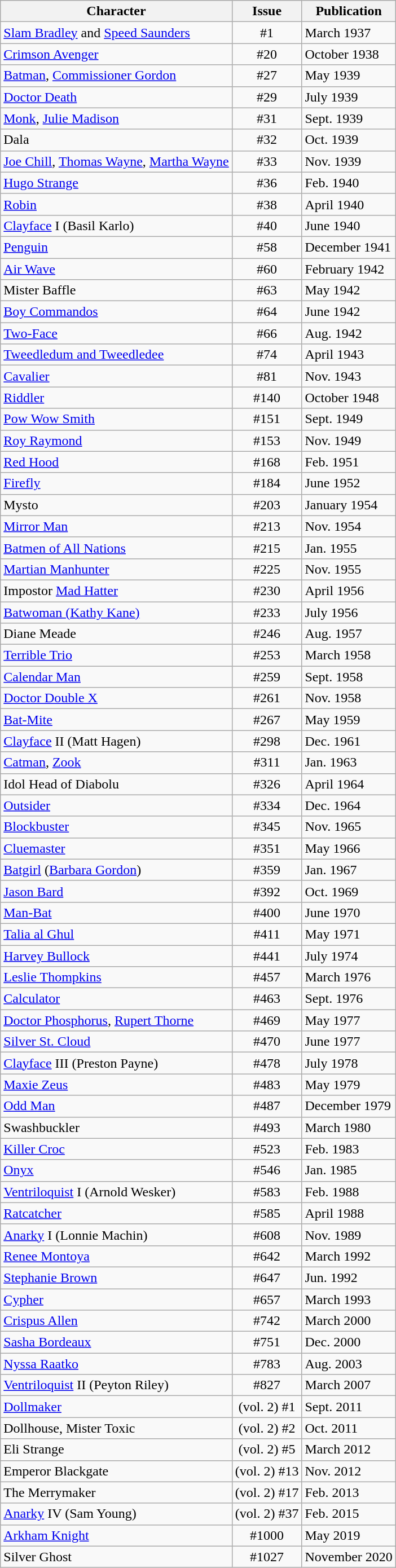<table class="wikitable sortable">
<tr>
<th>Character</th>
<th align="center">Issue</th>
<th>Publication</th>
</tr>
<tr>
<td><a href='#'>Slam Bradley</a> and <a href='#'>Speed Saunders</a></td>
<td align="center">#1</td>
<td>March 1937</td>
</tr>
<tr>
<td><a href='#'>Crimson Avenger</a></td>
<td align="center">#20</td>
<td>October 1938</td>
</tr>
<tr>
<td><a href='#'>Batman</a>, <a href='#'>Commissioner Gordon</a></td>
<td align="center">#27</td>
<td>May 1939</td>
</tr>
<tr>
<td><a href='#'>Doctor Death</a></td>
<td align="center">#29</td>
<td>July 1939</td>
</tr>
<tr>
<td><a href='#'>Monk</a>, <a href='#'>Julie Madison</a></td>
<td align="center">#31</td>
<td>Sept. 1939</td>
</tr>
<tr>
<td>Dala</td>
<td align="center">#32</td>
<td>Oct. 1939</td>
</tr>
<tr>
<td><a href='#'>Joe Chill</a>, <a href='#'>Thomas Wayne</a>, <a href='#'>Martha Wayne</a></td>
<td align="center">#33</td>
<td>Nov. 1939</td>
</tr>
<tr>
<td><a href='#'>Hugo Strange</a></td>
<td align="center">#36</td>
<td>Feb. 1940</td>
</tr>
<tr>
<td><a href='#'>Robin</a></td>
<td align="center">#38</td>
<td>April 1940</td>
</tr>
<tr>
<td><a href='#'>Clayface</a> I (Basil Karlo)</td>
<td align="center">#40</td>
<td>June 1940</td>
</tr>
<tr>
<td><a href='#'>Penguin</a></td>
<td align="center">#58</td>
<td>December 1941</td>
</tr>
<tr>
<td><a href='#'>Air Wave</a></td>
<td align="center">#60</td>
<td>February 1942</td>
</tr>
<tr>
<td>Mister Baffle</td>
<td align="center">#63</td>
<td>May 1942</td>
</tr>
<tr>
<td><a href='#'>Boy Commandos</a></td>
<td align="center">#64</td>
<td>June 1942</td>
</tr>
<tr>
<td><a href='#'>Two-Face</a></td>
<td align="center">#66</td>
<td>Aug. 1942</td>
</tr>
<tr>
<td><a href='#'>Tweedledum and Tweedledee</a></td>
<td align="center">#74</td>
<td>April 1943</td>
</tr>
<tr>
<td><a href='#'>Cavalier</a></td>
<td align="center">#81</td>
<td>Nov. 1943</td>
</tr>
<tr>
<td><a href='#'>Riddler</a></td>
<td align="center">#140</td>
<td>October 1948</td>
</tr>
<tr>
<td><a href='#'>Pow Wow Smith</a></td>
<td align="center">#151</td>
<td>Sept. 1949</td>
</tr>
<tr>
<td><a href='#'>Roy Raymond</a></td>
<td align="center">#153</td>
<td>Nov. 1949</td>
</tr>
<tr>
<td><a href='#'>Red Hood</a></td>
<td align="center">#168</td>
<td>Feb. 1951</td>
</tr>
<tr>
<td><a href='#'>Firefly</a></td>
<td align="center">#184</td>
<td>June 1952</td>
</tr>
<tr>
<td>Mysto</td>
<td align="center">#203</td>
<td>January 1954</td>
</tr>
<tr>
<td><a href='#'>Mirror Man</a></td>
<td align="center">#213</td>
<td>Nov. 1954</td>
</tr>
<tr>
<td><a href='#'>Batmen of All Nations</a></td>
<td align="center">#215</td>
<td>Jan. 1955</td>
</tr>
<tr>
<td><a href='#'>Martian Manhunter</a></td>
<td align="center">#225</td>
<td>Nov. 1955</td>
</tr>
<tr>
<td>Impostor <a href='#'>Mad Hatter</a></td>
<td align="center">#230</td>
<td>April 1956</td>
</tr>
<tr>
<td><a href='#'>Batwoman (Kathy Kane)</a></td>
<td align="center">#233</td>
<td>July 1956</td>
</tr>
<tr>
<td>Diane Meade</td>
<td align="center">#246</td>
<td>Aug. 1957</td>
</tr>
<tr>
<td><a href='#'>Terrible Trio</a></td>
<td align="center">#253</td>
<td>March 1958</td>
</tr>
<tr>
<td><a href='#'>Calendar Man</a></td>
<td align="center">#259</td>
<td>Sept. 1958</td>
</tr>
<tr>
<td><a href='#'>Doctor Double X</a></td>
<td align="center">#261</td>
<td>Nov. 1958</td>
</tr>
<tr>
<td><a href='#'>Bat-Mite</a></td>
<td align="center">#267</td>
<td>May 1959</td>
</tr>
<tr>
<td><a href='#'>Clayface</a> II (Matt Hagen)</td>
<td align="center">#298</td>
<td>Dec. 1961</td>
</tr>
<tr>
<td><a href='#'>Catman</a>, <a href='#'>Zook</a></td>
<td align="center">#311</td>
<td>Jan. 1963</td>
</tr>
<tr>
<td>Idol Head of Diabolu</td>
<td align="center">#326</td>
<td>April 1964</td>
</tr>
<tr>
<td><a href='#'>Outsider</a></td>
<td align="center">#334</td>
<td>Dec. 1964</td>
</tr>
<tr>
<td><a href='#'>Blockbuster</a></td>
<td align="center">#345</td>
<td>Nov. 1965</td>
</tr>
<tr>
<td><a href='#'>Cluemaster</a></td>
<td align="center">#351</td>
<td>May 1966</td>
</tr>
<tr>
<td><a href='#'>Batgirl</a> (<a href='#'>Barbara Gordon</a>)</td>
<td align="center">#359</td>
<td>Jan. 1967</td>
</tr>
<tr>
<td><a href='#'>Jason Bard</a></td>
<td align="center">#392</td>
<td>Oct. 1969</td>
</tr>
<tr>
<td><a href='#'>Man-Bat</a></td>
<td align="center">#400</td>
<td>June 1970</td>
</tr>
<tr>
<td><a href='#'>Talia al Ghul</a></td>
<td align="center">#411</td>
<td>May 1971</td>
</tr>
<tr>
<td><a href='#'>Harvey Bullock</a></td>
<td align="center">#441</td>
<td>July 1974</td>
</tr>
<tr>
<td><a href='#'>Leslie Thompkins</a></td>
<td align="center">#457</td>
<td>March 1976</td>
</tr>
<tr>
<td><a href='#'>Calculator</a></td>
<td align="center">#463</td>
<td>Sept. 1976</td>
</tr>
<tr>
<td><a href='#'>Doctor Phosphorus</a>, <a href='#'>Rupert Thorne</a></td>
<td align="center">#469</td>
<td>May 1977</td>
</tr>
<tr>
<td><a href='#'>Silver St. Cloud</a></td>
<td align="center">#470</td>
<td>June 1977</td>
</tr>
<tr>
<td><a href='#'>Clayface</a> III (Preston Payne)</td>
<td align="center">#478</td>
<td>July 1978</td>
</tr>
<tr>
<td><a href='#'>Maxie Zeus</a></td>
<td align="center">#483</td>
<td>May 1979</td>
</tr>
<tr>
<td><a href='#'>Odd Man</a></td>
<td align="center">#487</td>
<td>December 1979</td>
</tr>
<tr>
<td>Swashbuckler</td>
<td align="center">#493</td>
<td>March 1980</td>
</tr>
<tr>
<td><a href='#'>Killer Croc</a></td>
<td align="center">#523</td>
<td>Feb. 1983</td>
</tr>
<tr>
<td><a href='#'>Onyx</a></td>
<td align="center">#546</td>
<td>Jan. 1985</td>
</tr>
<tr>
<td><a href='#'>Ventriloquist</a> I (Arnold Wesker)</td>
<td align="center">#583</td>
<td>Feb. 1988</td>
</tr>
<tr>
<td><a href='#'>Ratcatcher</a></td>
<td align="center">#585</td>
<td>April 1988</td>
</tr>
<tr>
<td><a href='#'>Anarky</a> I (Lonnie Machin)</td>
<td align="center">#608</td>
<td>Nov. 1989</td>
</tr>
<tr>
<td><a href='#'>Renee Montoya</a></td>
<td align="center">#642</td>
<td>March 1992</td>
</tr>
<tr>
<td><a href='#'>Stephanie Brown</a></td>
<td align="center">#647</td>
<td>Jun. 1992</td>
</tr>
<tr>
<td><a href='#'>Cypher</a></td>
<td align="center">#657</td>
<td>March 1993</td>
</tr>
<tr>
<td><a href='#'>Crispus Allen</a></td>
<td align="center">#742</td>
<td>March 2000</td>
</tr>
<tr>
<td><a href='#'>Sasha Bordeaux</a></td>
<td align="center">#751</td>
<td>Dec. 2000</td>
</tr>
<tr>
<td><a href='#'>Nyssa Raatko</a></td>
<td align="center">#783</td>
<td>Aug. 2003</td>
</tr>
<tr>
<td><a href='#'>Ventriloquist</a> II (Peyton Riley)</td>
<td align="center">#827</td>
<td>March 2007</td>
</tr>
<tr>
<td><a href='#'>Dollmaker</a></td>
<td align="center">(vol. 2) #1</td>
<td>Sept. 2011</td>
</tr>
<tr>
<td>Dollhouse, Mister Toxic</td>
<td align="center">(vol. 2) #2</td>
<td>Oct. 2011</td>
</tr>
<tr>
<td>Eli Strange</td>
<td align="center">(vol. 2) #5</td>
<td>March 2012</td>
</tr>
<tr>
<td>Emperor Blackgate</td>
<td align="center">(vol. 2) #13</td>
<td>Nov. 2012</td>
</tr>
<tr>
<td>The Merrymaker</td>
<td align="center">(vol. 2) #17</td>
<td>Feb. 2013</td>
</tr>
<tr>
<td><a href='#'>Anarky</a> IV (Sam Young)</td>
<td align="center">(vol. 2) #37</td>
<td>Feb. 2015</td>
</tr>
<tr>
<td><a href='#'>Arkham Knight</a></td>
<td align="center">#1000</td>
<td>May 2019</td>
</tr>
<tr>
<td>Silver Ghost</td>
<td align="center">#1027</td>
<td>November 2020</td>
</tr>
</table>
